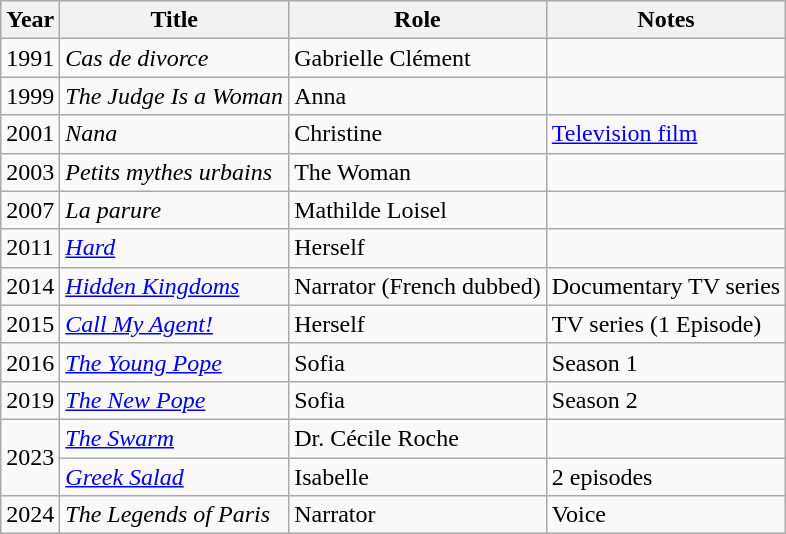<table class="wikitable sortable">
<tr>
<th>Year</th>
<th>Title</th>
<th>Role</th>
<th>Notes</th>
</tr>
<tr>
<td>1991</td>
<td><em>Cas de divorce</em></td>
<td>Gabrielle Clément</td>
<td></td>
</tr>
<tr>
<td>1999</td>
<td><em>The Judge Is a Woman</em></td>
<td>Anna</td>
<td></td>
</tr>
<tr>
<td>2001</td>
<td><em>Nana</em></td>
<td>Christine</td>
<td><a href='#'>Television film</a></td>
</tr>
<tr>
<td>2003</td>
<td><em>Petits mythes urbains</em></td>
<td>The Woman</td>
<td></td>
</tr>
<tr>
<td>2007</td>
<td><em>La parure</em></td>
<td>Mathilde Loisel</td>
<td></td>
</tr>
<tr>
<td>2011</td>
<td><em><a href='#'>Hard</a></em></td>
<td>Herself</td>
<td></td>
</tr>
<tr>
<td>2014</td>
<td><em><a href='#'>Hidden Kingdoms</a></em></td>
<td>Narrator (French dubbed)</td>
<td>Documentary TV series</td>
</tr>
<tr>
<td>2015</td>
<td><em><a href='#'>Call My Agent!</a></em></td>
<td>Herself</td>
<td>TV series (1 Episode)</td>
</tr>
<tr>
<td>2016</td>
<td><em><a href='#'>The Young Pope</a></em></td>
<td>Sofia</td>
<td>Season 1</td>
</tr>
<tr>
<td>2019</td>
<td><em><a href='#'>The New Pope</a></em></td>
<td>Sofia</td>
<td>Season 2</td>
</tr>
<tr>
<td rowspan="2">2023</td>
<td><em><a href='#'>The Swarm</a></em></td>
<td>Dr. Cécile Roche</td>
<td></td>
</tr>
<tr>
<td><em><a href='#'>Greek Salad</a></em></td>
<td>Isabelle</td>
<td>2 episodes</td>
</tr>
<tr>
<td>2024</td>
<td><bdi><em>The Legends of Paris</em></bdi></td>
<td>Narrator</td>
<td>Voice</td>
</tr>
</table>
